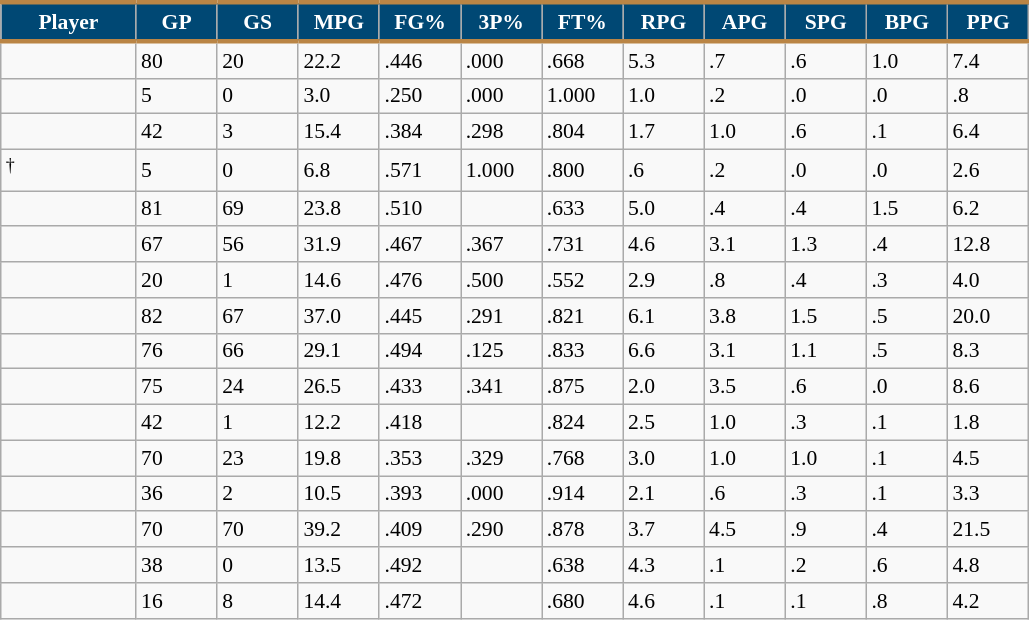<table class="wikitable sortable" style="font-size: 90%">
<tr>
<th style="background: #004874 ; color:#FFFFFF; border-top:#BA8545 3px solid; border-bottom:#BA8545 3px solid;"  width="10%">Player</th>
<th style="background: #004874 ; color:#FFFFFF; border-top:#BA8545 3px solid; border-bottom:#BA8545 3px solid;" width="6%">GP</th>
<th style="background: #004874 ; color:#FFFFFF; border-top:#BA8545 3px solid; border-bottom:#BA8545 3px solid;" width="6%">GS</th>
<th style="background: #004874 ; color:#FFFFFF; border-top:#BA8545 3px solid; border-bottom:#BA8545 3px solid;" width="6%">MPG</th>
<th style="background: #004874 ; color:#FFFFFF; border-top:#BA8545 3px solid; border-bottom:#BA8545 3px solid;" width="6%">FG%</th>
<th style="background: #004874 ; color:#FFFFFF; border-top:#BA8545 3px solid; border-bottom:#BA8545 3px solid;" width="6%">3P%</th>
<th style="background: #004874 ; color:#FFFFFF; border-top:#BA8545 3px solid; border-bottom:#BA8545 3px solid;" width="6%">FT%</th>
<th style="background: #004874 ; color:#FFFFFF; border-top:#BA8545 3px solid; border-bottom:#BA8545 3px solid;" width="6%">RPG</th>
<th style="background: #004874 ; color:#FFFFFF; border-top:#BA8545 3px solid; border-bottom:#BA8545 3px solid;" width="6%">APG</th>
<th style="background: #004874 ; color:#FFFFFF; border-top:#BA8545 3px solid; border-bottom:#BA8545 3px solid;" width="6%">SPG</th>
<th style="background: #004874 ; color:#FFFFFF; border-top:#BA8545 3px solid; border-bottom:#BA8545 3px solid;" width="6%">BPG</th>
<th style="background: #004874 ; color:#FFFFFF; border-top:#BA8545 3px solid; border-bottom:#BA8545 3px solid;" width="6%">PPG</th>
</tr>
<tr>
<td style="text-align:left;"></td>
<td>80</td>
<td>20</td>
<td>22.2</td>
<td>.446</td>
<td>.000</td>
<td>.668</td>
<td>5.3</td>
<td>.7</td>
<td>.6</td>
<td>1.0</td>
<td>7.4</td>
</tr>
<tr>
<td style="text-align:left;"></td>
<td>5</td>
<td>0</td>
<td>3.0</td>
<td>.250</td>
<td>.000</td>
<td>1.000</td>
<td>1.0</td>
<td>.2</td>
<td>.0</td>
<td>.0</td>
<td>.8</td>
</tr>
<tr>
<td style="text-align:left;"></td>
<td>42</td>
<td>3</td>
<td>15.4</td>
<td>.384</td>
<td>.298</td>
<td>.804</td>
<td>1.7</td>
<td>1.0</td>
<td>.6</td>
<td>.1</td>
<td>6.4</td>
</tr>
<tr>
<td style="text-align:left;"><sup>†</sup></td>
<td>5</td>
<td>0</td>
<td>6.8</td>
<td>.571</td>
<td>1.000</td>
<td>.800</td>
<td>.6</td>
<td>.2</td>
<td>.0</td>
<td>.0</td>
<td>2.6</td>
</tr>
<tr>
<td style="text-align:left;"></td>
<td>81</td>
<td>69</td>
<td>23.8</td>
<td>.510</td>
<td></td>
<td>.633</td>
<td>5.0</td>
<td>.4</td>
<td>.4</td>
<td>1.5</td>
<td>6.2</td>
</tr>
<tr>
<td style="text-align:left;"></td>
<td>67</td>
<td>56</td>
<td>31.9</td>
<td>.467</td>
<td>.367</td>
<td>.731</td>
<td>4.6</td>
<td>3.1</td>
<td>1.3</td>
<td>.4</td>
<td>12.8</td>
</tr>
<tr>
<td style="text-align:left;"></td>
<td>20</td>
<td>1</td>
<td>14.6</td>
<td>.476</td>
<td>.500</td>
<td>.552</td>
<td>2.9</td>
<td>.8</td>
<td>.4</td>
<td>.3</td>
<td>4.0</td>
</tr>
<tr>
<td style="text-align:left;"></td>
<td>82</td>
<td>67</td>
<td>37.0</td>
<td>.445</td>
<td>.291</td>
<td>.821</td>
<td>6.1</td>
<td>3.8</td>
<td>1.5</td>
<td>.5</td>
<td>20.0</td>
</tr>
<tr>
<td style="text-align:left;"></td>
<td>76</td>
<td>66</td>
<td>29.1</td>
<td>.494</td>
<td>.125</td>
<td>.833</td>
<td>6.6</td>
<td>3.1</td>
<td>1.1</td>
<td>.5</td>
<td>8.3</td>
</tr>
<tr>
<td style="text-align:left;"></td>
<td>75</td>
<td>24</td>
<td>26.5</td>
<td>.433</td>
<td>.341</td>
<td>.875</td>
<td>2.0</td>
<td>3.5</td>
<td>.6</td>
<td>.0</td>
<td>8.6</td>
</tr>
<tr>
<td style="text-align:left;"></td>
<td>42</td>
<td>1</td>
<td>12.2</td>
<td>.418</td>
<td></td>
<td>.824</td>
<td>2.5</td>
<td>1.0</td>
<td>.3</td>
<td>.1</td>
<td>1.8</td>
</tr>
<tr>
<td style="text-align:left;"></td>
<td>70</td>
<td>23</td>
<td>19.8</td>
<td>.353</td>
<td>.329</td>
<td>.768</td>
<td>3.0</td>
<td>1.0</td>
<td>1.0</td>
<td>.1</td>
<td>4.5</td>
</tr>
<tr>
<td style="text-align:left;"></td>
<td>36</td>
<td>2</td>
<td>10.5</td>
<td>.393</td>
<td>.000</td>
<td>.914</td>
<td>2.1</td>
<td>.6</td>
<td>.3</td>
<td>.1</td>
<td>3.3</td>
</tr>
<tr>
<td style="text-align:left;"></td>
<td>70</td>
<td>70</td>
<td>39.2</td>
<td>.409</td>
<td>.290</td>
<td>.878</td>
<td>3.7</td>
<td>4.5</td>
<td>.9</td>
<td>.4</td>
<td>21.5</td>
</tr>
<tr>
<td style="text-align:left;"></td>
<td>38</td>
<td>0</td>
<td>13.5</td>
<td>.492</td>
<td></td>
<td>.638</td>
<td>4.3</td>
<td>.1</td>
<td>.2</td>
<td>.6</td>
<td>4.8</td>
</tr>
<tr>
<td style="text-align:left;"></td>
<td>16</td>
<td>8</td>
<td>14.4</td>
<td>.472</td>
<td></td>
<td>.680</td>
<td>4.6</td>
<td>.1</td>
<td>.1</td>
<td>.8</td>
<td>4.2</td>
</tr>
</table>
